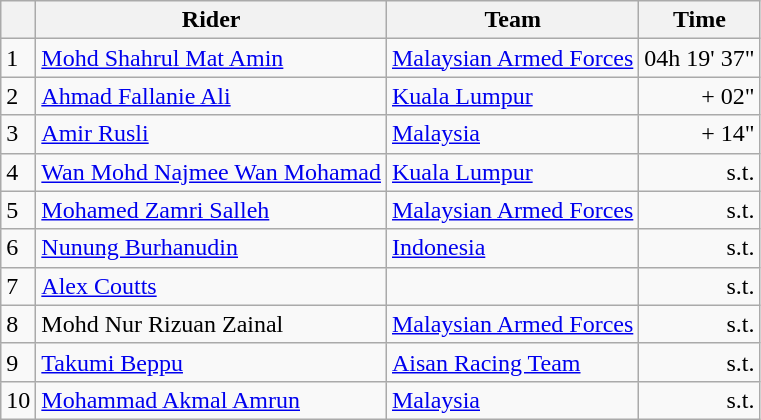<table class=wikitable>
<tr>
<th></th>
<th>Rider</th>
<th>Team</th>
<th>Time</th>
</tr>
<tr>
<td>1</td>
<td> <a href='#'>Mohd Shahrul Mat Amin</a> </td>
<td><a href='#'>Malaysian Armed Forces</a></td>
<td align=right>04h 19' 37"</td>
</tr>
<tr>
<td>2</td>
<td> <a href='#'>Ahmad Fallanie Ali</a> </td>
<td><a href='#'>Kuala Lumpur</a></td>
<td align=right>+ 02"</td>
</tr>
<tr>
<td>3</td>
<td> <a href='#'>Amir Rusli</a></td>
<td><a href='#'>Malaysia</a></td>
<td align=right>+ 14"</td>
</tr>
<tr>
<td>4</td>
<td> <a href='#'>Wan Mohd Najmee Wan Mohamad</a></td>
<td><a href='#'>Kuala Lumpur</a></td>
<td align=right>s.t.</td>
</tr>
<tr>
<td>5</td>
<td> <a href='#'>Mohamed Zamri Salleh</a></td>
<td><a href='#'>Malaysian Armed Forces</a></td>
<td align=right>s.t.</td>
</tr>
<tr>
<td>6</td>
<td> <a href='#'>Nunung Burhanudin</a></td>
<td><a href='#'>Indonesia</a></td>
<td align=right>s.t.</td>
</tr>
<tr>
<td>7</td>
<td> <a href='#'>Alex Coutts</a></td>
<td></td>
<td align=right>s.t.</td>
</tr>
<tr>
<td>8</td>
<td> Mohd Nur Rizuan Zainal</td>
<td><a href='#'>Malaysian Armed Forces</a></td>
<td align=right>s.t.</td>
</tr>
<tr>
<td>9</td>
<td> <a href='#'>Takumi Beppu</a></td>
<td><a href='#'>Aisan Racing Team</a></td>
<td align=right>s.t.</td>
</tr>
<tr>
<td>10</td>
<td> <a href='#'>Mohammad Akmal Amrun</a></td>
<td><a href='#'>Malaysia</a></td>
<td align=right>s.t.</td>
</tr>
</table>
